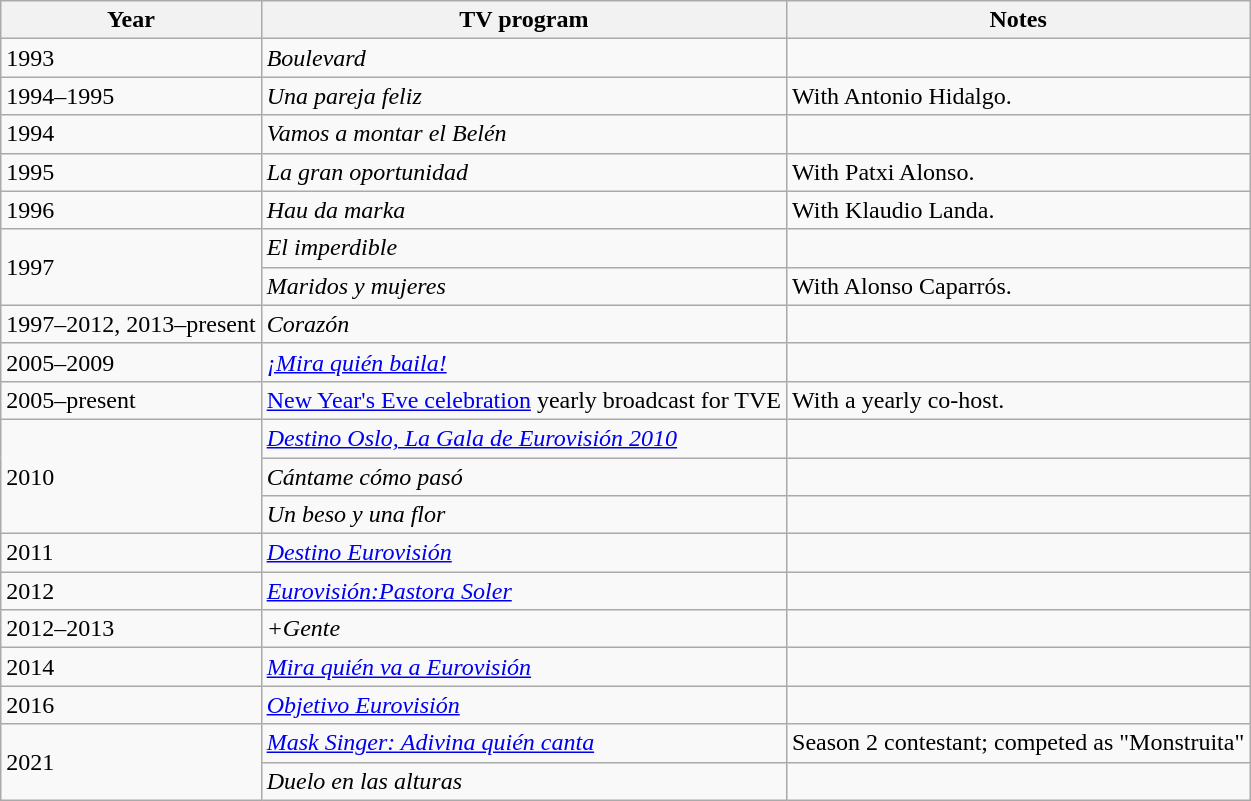<table class="wikitable sortable">
<tr>
<th>Year</th>
<th>TV program</th>
<th colspan=2>Notes</th>
</tr>
<tr>
<td>1993</td>
<td><em>Boulevard</em></td>
<td colspan=2></td>
</tr>
<tr>
<td>1994–1995</td>
<td><em>Una pareja feliz</em></td>
<td colspan=2>With Antonio Hidalgo.</td>
</tr>
<tr>
<td>1994</td>
<td><em>Vamos a montar el Belén</em></td>
<td colspan=2></td>
</tr>
<tr>
<td>1995</td>
<td><em>La gran oportunidad</em></td>
<td colspan=2>With Patxi Alonso.</td>
</tr>
<tr>
<td>1996</td>
<td><em>Hau da marka</em></td>
<td colspan=2>With Klaudio Landa.</td>
</tr>
<tr>
<td rowspan=2>1997</td>
<td><em>El imperdible</em></td>
<td colspan=2></td>
</tr>
<tr>
<td><em>Maridos y mujeres</em></td>
<td colspan=2>With Alonso Caparrós.</td>
</tr>
<tr>
<td>1997–2012, 2013–present</td>
<td><em>Corazón</em></td>
<td colspan=2></td>
</tr>
<tr>
<td>2005–2009</td>
<td><em><a href='#'>¡Mira quién baila!</a></em></td>
<td colspan=2></td>
</tr>
<tr>
<td>2005–present</td>
<td><a href='#'>New Year's Eve celebration</a> yearly broadcast for TVE</td>
<td colspan=2>With a yearly co-host.</td>
</tr>
<tr>
<td rowspan=3>2010</td>
<td><em><a href='#'>Destino Oslo, La Gala de Eurovisión 2010</a></em></td>
<td colspan=2></td>
</tr>
<tr>
<td><em>Cántame cómo pasó</em></td>
<td colspan=2></td>
</tr>
<tr>
<td><em>Un beso y una flor</em></td>
<td colspan=2></td>
</tr>
<tr>
<td>2011</td>
<td><em><a href='#'>Destino Eurovisión</a></em></td>
<td colspan=2></td>
</tr>
<tr>
<td>2012</td>
<td><em><a href='#'>Eurovisión:Pastora Soler</a></em></td>
<td colspan=2></td>
</tr>
<tr>
<td>2012–2013</td>
<td><em>+Gente</em></td>
<td colspan=2></td>
</tr>
<tr>
<td>2014</td>
<td><em><a href='#'>Mira quién va a Eurovisión</a></em></td>
<td colspan=2></td>
</tr>
<tr>
<td>2016</td>
<td><em><a href='#'>Objetivo Eurovisión</a></em></td>
<td colspan=2></td>
</tr>
<tr>
<td rowspan="2">2021</td>
<td><em><a href='#'>Mask Singer: Adivina quién canta</a></em></td>
<td colspan=2>Season 2 contestant; competed as "Monstruita"</td>
</tr>
<tr>
<td><em>Duelo en las alturas</em></td>
<td colspan=2></td>
</tr>
</table>
